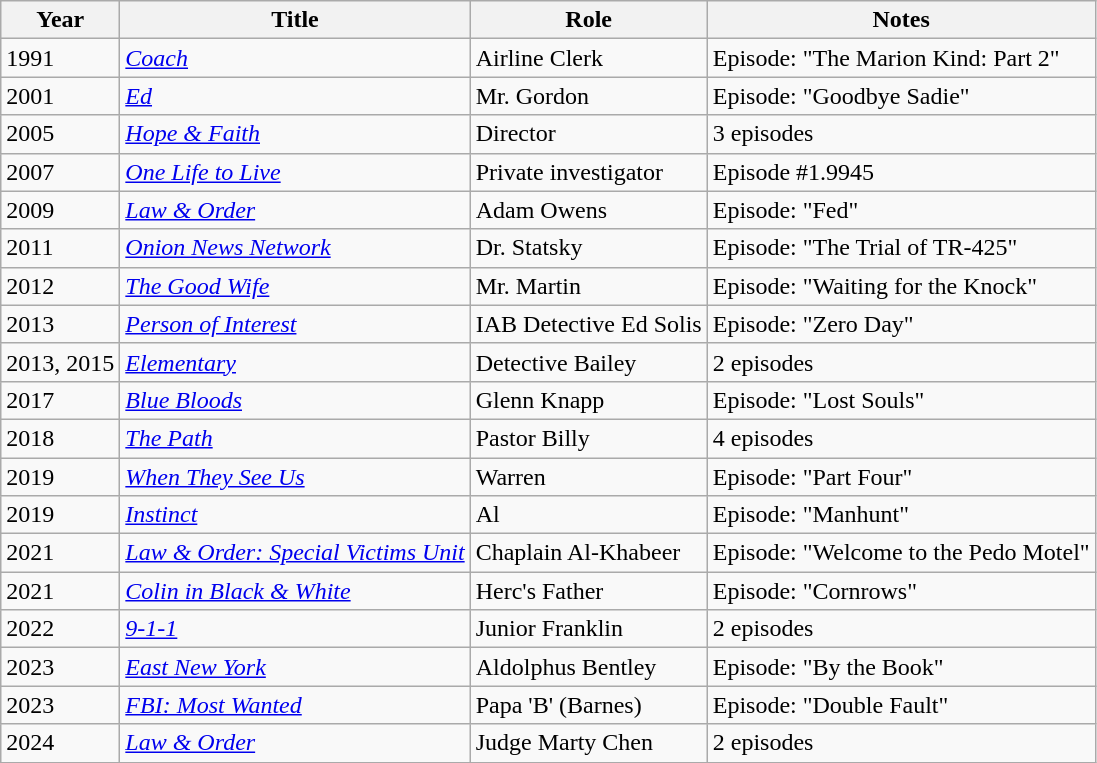<table class="wikitable sortable">
<tr>
<th>Year</th>
<th>Title</th>
<th>Role</th>
<th>Notes</th>
</tr>
<tr>
<td>1991</td>
<td><a href='#'><em>Coach</em></a></td>
<td>Airline Clerk</td>
<td>Episode: "The Marion Kind: Part 2"</td>
</tr>
<tr>
<td>2001</td>
<td><a href='#'><em>Ed</em></a></td>
<td>Mr. Gordon</td>
<td>Episode: "Goodbye Sadie"</td>
</tr>
<tr>
<td>2005</td>
<td><em><a href='#'>Hope & Faith</a></em></td>
<td>Director</td>
<td>3 episodes</td>
</tr>
<tr>
<td>2007</td>
<td><em><a href='#'>One Life to Live</a></em></td>
<td>Private investigator</td>
<td>Episode #1.9945</td>
</tr>
<tr>
<td>2009</td>
<td><em><a href='#'>Law & Order</a></em></td>
<td>Adam Owens</td>
<td>Episode: "Fed"</td>
</tr>
<tr>
<td>2011</td>
<td><em><a href='#'>Onion News Network</a></em></td>
<td>Dr. Statsky</td>
<td>Episode: "The Trial of TR-425"</td>
</tr>
<tr>
<td>2012</td>
<td><em><a href='#'>The Good Wife</a></em></td>
<td>Mr. Martin</td>
<td>Episode: "Waiting for the Knock"</td>
</tr>
<tr>
<td>2013</td>
<td><a href='#'><em>Person of Interest</em></a></td>
<td>IAB Detective Ed Solis</td>
<td>Episode: "Zero Day"</td>
</tr>
<tr>
<td>2013, 2015</td>
<td><a href='#'><em>Elementary</em></a></td>
<td>Detective Bailey</td>
<td>2 episodes</td>
</tr>
<tr>
<td>2017</td>
<td><a href='#'><em>Blue Bloods</em></a></td>
<td>Glenn Knapp</td>
<td>Episode: "Lost Souls"</td>
</tr>
<tr>
<td>2018</td>
<td><a href='#'><em>The Path</em></a></td>
<td>Pastor Billy</td>
<td>4 episodes</td>
</tr>
<tr>
<td>2019</td>
<td><em><a href='#'>When They See Us</a></em></td>
<td>Warren</td>
<td>Episode: "Part Four"</td>
</tr>
<tr>
<td>2019</td>
<td><a href='#'><em>Instinct</em></a></td>
<td>Al</td>
<td>Episode: "Manhunt"</td>
</tr>
<tr>
<td>2021</td>
<td><em><a href='#'>Law & Order: Special Victims Unit</a></em></td>
<td>Chaplain Al-Khabeer</td>
<td>Episode: "Welcome to the Pedo Motel"</td>
</tr>
<tr>
<td>2021</td>
<td><em><a href='#'>Colin in Black & White</a></em></td>
<td>Herc's Father</td>
<td>Episode: "Cornrows"</td>
</tr>
<tr>
<td>2022</td>
<td><a href='#'><em>9-1-1</em></a></td>
<td>Junior Franklin</td>
<td>2 episodes</td>
</tr>
<tr>
<td>2023</td>
<td><a href='#'><em>East New York</em></a></td>
<td>Aldolphus Bentley</td>
<td>Episode: "By the Book"</td>
</tr>
<tr>
<td>2023</td>
<td><em><a href='#'>FBI: Most Wanted</a></em></td>
<td>Papa 'B' (Barnes)</td>
<td>Episode: "Double Fault"</td>
</tr>
<tr>
<td>2024</td>
<td><em><a href='#'>Law & Order</a></em></td>
<td>Judge Marty Chen</td>
<td>2 episodes</td>
</tr>
</table>
